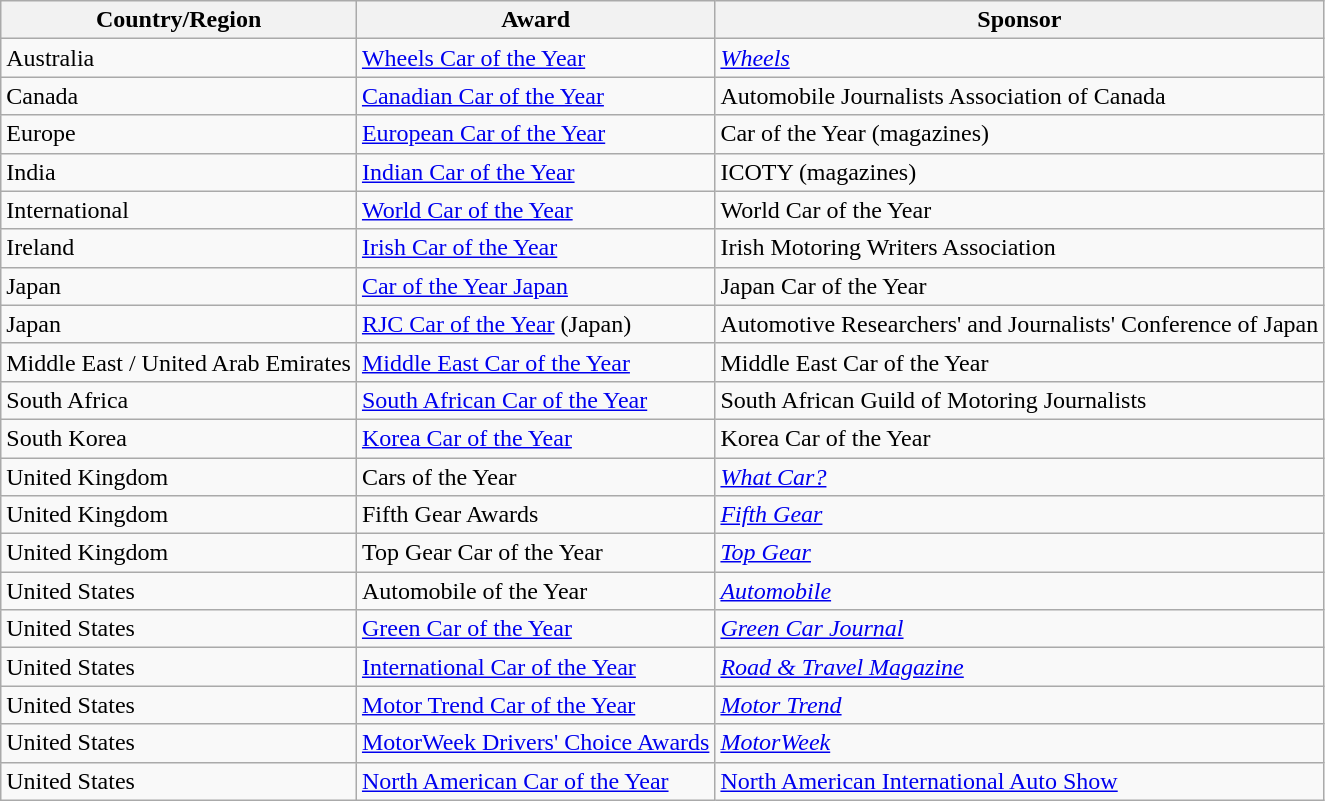<table class="wikitable sortable">
<tr>
<th>Country/Region</th>
<th>Award</th>
<th>Sponsor</th>
</tr>
<tr>
<td>Australia</td>
<td><a href='#'>Wheels Car of the Year</a></td>
<td><em><a href='#'>Wheels</a></em></td>
</tr>
<tr>
<td>Canada</td>
<td><a href='#'>Canadian Car of the Year</a></td>
<td>Automobile Journalists Association of Canada</td>
</tr>
<tr>
<td>Europe</td>
<td><a href='#'>European Car of the Year</a></td>
<td>Car of the Year (magazines)</td>
</tr>
<tr>
<td>India</td>
<td><a href='#'>Indian Car of the Year</a></td>
<td>ICOTY (magazines)</td>
</tr>
<tr>
<td>International</td>
<td><a href='#'>World Car of the Year</a></td>
<td>World Car of the Year</td>
</tr>
<tr>
<td>Ireland</td>
<td><a href='#'>Irish Car of the Year</a></td>
<td>Irish Motoring Writers Association</td>
</tr>
<tr>
<td>Japan</td>
<td><a href='#'>Car of the Year Japan</a></td>
<td>Japan Car of the Year</td>
</tr>
<tr>
<td>Japan</td>
<td><a href='#'>RJC Car of the Year</a> (Japan)</td>
<td>Automotive Researchers' and Journalists' Conference of Japan</td>
</tr>
<tr>
<td>Middle East / United Arab Emirates</td>
<td><a href='#'>Middle East Car of the Year</a></td>
<td>Middle East Car of the Year</td>
</tr>
<tr>
<td>South Africa</td>
<td><a href='#'>South African Car of the Year</a></td>
<td>South African Guild of Motoring Journalists</td>
</tr>
<tr>
<td>South Korea</td>
<td><a href='#'>Korea Car of the Year</a></td>
<td>Korea Car of the Year</td>
</tr>
<tr>
<td>United Kingdom</td>
<td>Cars of the Year</td>
<td><em><a href='#'>What Car?</a></em></td>
</tr>
<tr>
<td>United Kingdom</td>
<td>Fifth Gear Awards</td>
<td><em><a href='#'>Fifth Gear</a></em></td>
</tr>
<tr>
<td>United Kingdom</td>
<td>Top Gear Car of the Year</td>
<td><em><a href='#'>Top Gear</a></em></td>
</tr>
<tr>
<td>United States</td>
<td>Automobile of the Year</td>
<td><em><a href='#'>Automobile</a></em></td>
</tr>
<tr>
<td>United States</td>
<td><a href='#'>Green Car of the Year</a></td>
<td><em><a href='#'>Green Car Journal</a></em></td>
</tr>
<tr>
<td>United States</td>
<td><a href='#'>International Car of the Year</a></td>
<td><em><a href='#'>Road & Travel Magazine</a></em></td>
</tr>
<tr>
<td>United States</td>
<td><a href='#'>Motor Trend Car of the Year</a></td>
<td><em><a href='#'>Motor Trend</a></em></td>
</tr>
<tr>
<td>United States</td>
<td><a href='#'>MotorWeek Drivers' Choice Awards</a></td>
<td><em><a href='#'>MotorWeek</a></em></td>
</tr>
<tr>
<td>United States</td>
<td><a href='#'>North American Car of the Year</a></td>
<td><a href='#'>North American International Auto Show</a></td>
</tr>
</table>
